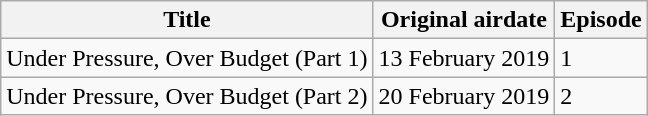<table class="wikitable">
<tr>
<th>Title</th>
<th>Original airdate</th>
<th>Episode</th>
</tr>
<tr>
<td>Under Pressure, Over Budget (Part 1)</td>
<td>13 February 2019</td>
<td>1</td>
</tr>
<tr>
<td>Under Pressure, Over Budget (Part 2)</td>
<td>20 February 2019</td>
<td>2</td>
</tr>
</table>
